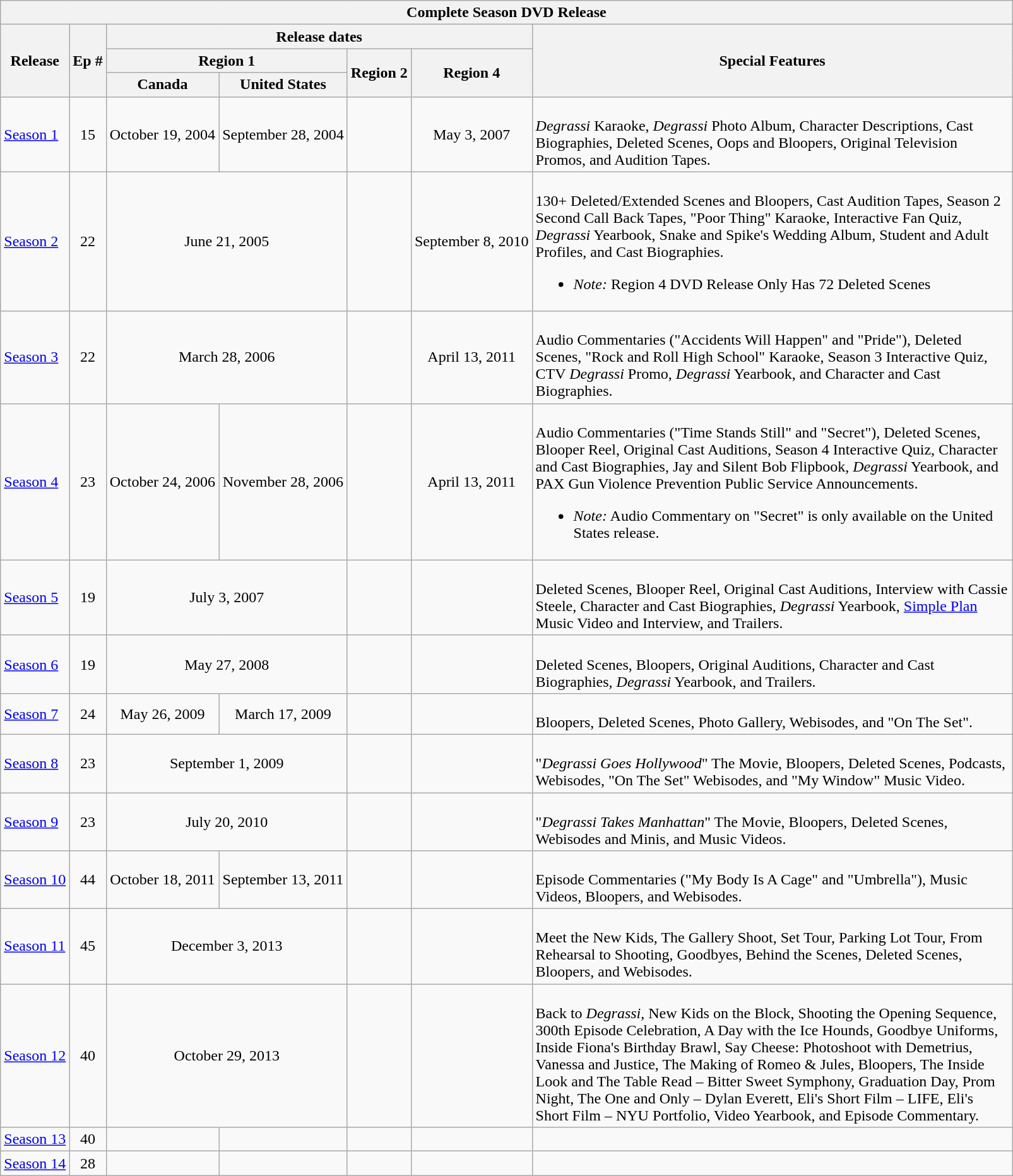<table class="wikitable">
<tr>
<th colspan="7">Complete Season DVD Release</th>
</tr>
<tr>
<th rowspan="3">Release</th>
<th rowspan="3">Ep #</th>
<th colspan="4">Release dates</th>
<th rowspan="3" width="500">Special Features</th>
</tr>
<tr>
<th colspan="2">Region 1</th>
<th rowspan="2">Region 2</th>
<th rowspan="2">Region 4</th>
</tr>
<tr>
<th>Canada</th>
<th>United States</th>
</tr>
<tr>
<td><a href='#'>Season 1</a></td>
<td style="text-align:center;">15</td>
<td style="text-align:center;">October 19, 2004</td>
<td style="text-align:center;">September 28, 2004</td>
<td></td>
<td style="text-align:center;">May 3, 2007</td>
<td><br><em>Degrassi</em> Karaoke, <em>Degrassi</em> Photo Album, Character Descriptions, Cast Biographies, Deleted Scenes, Oops and Bloopers, Original Television Promos, and Audition Tapes.</td>
</tr>
<tr>
<td><a href='#'>Season 2</a></td>
<td style="text-align:center;">22</td>
<td style="text-align:center;" colspan="2">June 21, 2005</td>
<td></td>
<td style="text-align:center;">September 8, 2010</td>
<td><br>130+ Deleted/Extended Scenes and Bloopers, Cast Audition Tapes, Season 2 Second Call Back Tapes, "Poor Thing" Karaoke, Interactive Fan Quiz, <em>Degrassi</em> Yearbook, Snake and Spike's Wedding Album, Student and Adult Profiles, and Cast Biographies.<ul><li><em>Note:</em> Region 4 DVD Release Only Has 72 Deleted Scenes</li></ul></td>
</tr>
<tr>
<td><a href='#'>Season 3</a></td>
<td style="text-align:center;">22</td>
<td style="text-align:center;" colspan ="2">March 28, 2006</td>
<td></td>
<td style="text-align:center;">April 13, 2011</td>
<td><br>Audio Commentaries ("Accidents Will Happen" and "Pride"), Deleted Scenes, "Rock and Roll High School" Karaoke, Season 3 Interactive Quiz, CTV <em>Degrassi</em> Promo, <em>Degrassi</em> Yearbook, and Character and Cast Biographies.</td>
</tr>
<tr>
<td><a href='#'>Season 4</a></td>
<td style="text-align:center;">23</td>
<td style="text-align:center;">October 24, 2006</td>
<td style="text-align:center;">November 28, 2006</td>
<td></td>
<td style="text-align:center;">April 13, 2011</td>
<td><br>Audio Commentaries ("Time Stands Still" and "Secret"), Deleted Scenes, Blooper Reel, Original Cast Auditions, Season 4 Interactive Quiz, Character and Cast Biographies, Jay and Silent Bob Flipbook, <em>Degrassi</em> Yearbook, and PAX Gun Violence Prevention Public Service Announcements.<ul><li><em>Note:</em> Audio Commentary on "Secret" is only available on the United States release.</li></ul></td>
</tr>
<tr>
<td><a href='#'>Season 5</a></td>
<td style="text-align:center;">19</td>
<td style="text-align:center;" colspan="2">July 3, 2007</td>
<td></td>
<td></td>
<td><br>Deleted Scenes, Blooper Reel, Original Cast Auditions, Interview with Cassie Steele, Character and Cast Biographies, <em>Degrassi</em> Yearbook, <a href='#'>Simple Plan</a> Music Video and Interview, and Trailers.</td>
</tr>
<tr>
<td><a href='#'>Season 6</a></td>
<td style="text-align:center;">19</td>
<td style="text-align:center;" colspan="2">May 27, 2008</td>
<td></td>
<td></td>
<td><br>Deleted Scenes, Bloopers, Original Auditions, Character and Cast Biographies, <em>Degrassi</em> Yearbook, and Trailers.</td>
</tr>
<tr>
<td><a href='#'>Season 7</a></td>
<td style="text-align:center;">24</td>
<td style="text-align:center;">May 26, 2009</td>
<td style="text-align:center;">March 17, 2009</td>
<td></td>
<td></td>
<td><br>Bloopers, Deleted Scenes, Photo Gallery, Webisodes, and "On The Set".</td>
</tr>
<tr>
<td><a href='#'>Season 8</a></td>
<td style="text-align:center;">23</td>
<td style="text-align:center;" colspan="2">September 1, 2009</td>
<td></td>
<td></td>
<td><br>"<em>Degrassi Goes Hollywood</em>" The Movie, Bloopers, Deleted Scenes, Podcasts, Webisodes, "On The Set" Webisodes, and "My Window" Music Video.</td>
</tr>
<tr>
<td><a href='#'>Season 9</a></td>
<td style="text-align:center;">23</td>
<td style="text-align:center;" colspan="2">July 20, 2010</td>
<td></td>
<td></td>
<td><br>"<em>Degrassi Takes Manhattan</em>" The Movie, Bloopers, Deleted Scenes, Webisodes and Minis, and Music Videos.</td>
</tr>
<tr>
<td><a href='#'>Season 10</a></td>
<td style="text-align:center;">44</td>
<td style="text-align:center;">October 18, 2011</td>
<td style="text-align:center;">September 13, 2011</td>
<td></td>
<td></td>
<td><br>Episode Commentaries ("My Body Is A Cage" and "Umbrella"), Music Videos, Bloopers, and Webisodes.</td>
</tr>
<tr>
<td><a href='#'>Season 11</a></td>
<td style="text-align:center;">45</td>
<td style="text-align:center;" colspan="2">December 3, 2013</td>
<td></td>
<td></td>
<td><br>Meet the New Kids, The Gallery Shoot, Set Tour, Parking Lot Tour, From Rehearsal to Shooting, Goodbyes, Behind the Scenes, Deleted Scenes, Bloopers, and Webisodes.</td>
</tr>
<tr>
<td><a href='#'>Season 12</a></td>
<td style="text-align:center;">40</td>
<td style="text-align:center;" colspan="2">October 29, 2013</td>
<td></td>
<td></td>
<td><br>Back to <em>Degrassi</em>, New Kids on the Block, Shooting the Opening Sequence, 300th Episode Celebration, A Day with the Ice Hounds, Goodbye Uniforms, Inside Fiona's Birthday Brawl, Say Cheese: Photoshoot with Demetrius, Vanessa and Justice, The Making of Romeo & Jules, Bloopers, The Inside Look and The Table Read – Bitter Sweet Symphony, Graduation Day, Prom Night, The One and Only – Dylan Everett, Eli's Short Film – LIFE, Eli's Short Film – NYU Portfolio, Video Yearbook, and Episode Commentary.</td>
</tr>
<tr>
<td><a href='#'>Season 13</a></td>
<td style="text-align:center;">40</td>
<td></td>
<td></td>
<td></td>
<td></td>
<td></td>
</tr>
<tr>
<td><a href='#'>Season 14</a></td>
<td style="text-align:center;">28</td>
<td></td>
<td></td>
<td></td>
<td></td>
<td></td>
</tr>
</table>
